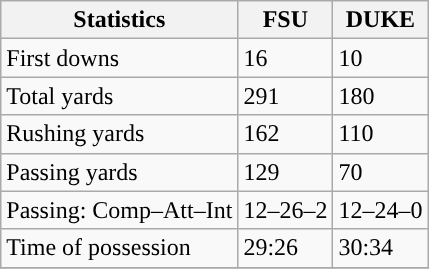<table class="wikitable" style="float: left;">
<tr>
<th>Statistics</th>
<th>FSU</th>
<th>DUKE</th>
</tr>
<tr>
<td>First downs</td>
<td>16</td>
<td>10</td>
</tr>
<tr>
<td>Total yards</td>
<td>291</td>
<td>180</td>
</tr>
<tr>
<td>Rushing yards</td>
<td>162</td>
<td>110</td>
</tr>
<tr>
<td>Passing yards</td>
<td>129</td>
<td>70</td>
</tr>
<tr>
<td>Passing: Comp–Att–Int</td>
<td>12–26–2</td>
<td>12–24–0</td>
</tr>
<tr>
<td>Time of possession</td>
<td>29:26</td>
<td>30:34</td>
</tr>
<tr>
</tr>
</table>
